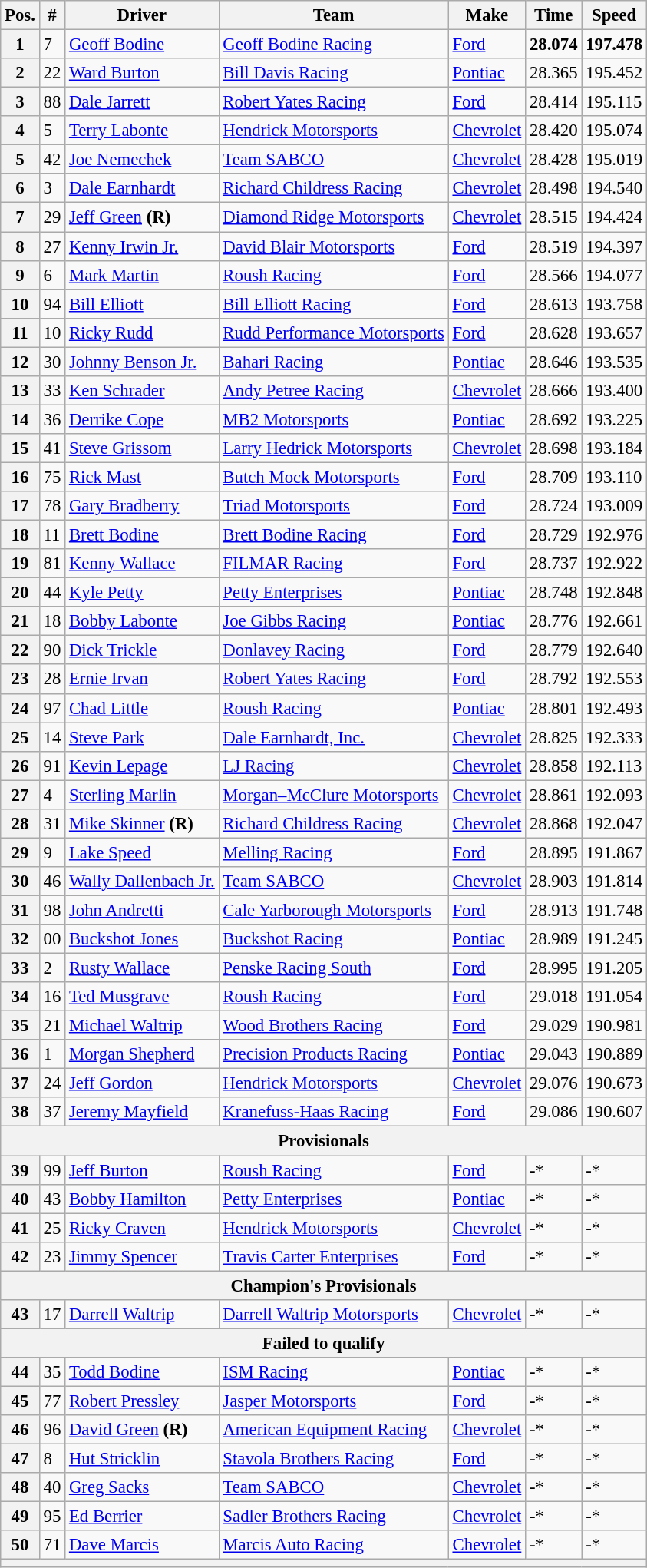<table class="wikitable" style="font-size:95%">
<tr>
<th>Pos.</th>
<th>#</th>
<th>Driver</th>
<th>Team</th>
<th>Make</th>
<th>Time</th>
<th>Speed</th>
</tr>
<tr>
<th>1</th>
<td>7</td>
<td><a href='#'>Geoff Bodine</a></td>
<td><a href='#'>Geoff Bodine Racing</a></td>
<td><a href='#'>Ford</a></td>
<td><strong>28.074</strong></td>
<td><strong>197.478</strong></td>
</tr>
<tr>
<th>2</th>
<td>22</td>
<td><a href='#'>Ward Burton</a></td>
<td><a href='#'>Bill Davis Racing</a></td>
<td><a href='#'>Pontiac</a></td>
<td>28.365</td>
<td>195.452</td>
</tr>
<tr>
<th>3</th>
<td>88</td>
<td><a href='#'>Dale Jarrett</a></td>
<td><a href='#'>Robert Yates Racing</a></td>
<td><a href='#'>Ford</a></td>
<td>28.414</td>
<td>195.115</td>
</tr>
<tr>
<th>4</th>
<td>5</td>
<td><a href='#'>Terry Labonte</a></td>
<td><a href='#'>Hendrick Motorsports</a></td>
<td><a href='#'>Chevrolet</a></td>
<td>28.420</td>
<td>195.074</td>
</tr>
<tr>
<th>5</th>
<td>42</td>
<td><a href='#'>Joe Nemechek</a></td>
<td><a href='#'>Team SABCO</a></td>
<td><a href='#'>Chevrolet</a></td>
<td>28.428</td>
<td>195.019</td>
</tr>
<tr>
<th>6</th>
<td>3</td>
<td><a href='#'>Dale Earnhardt</a></td>
<td><a href='#'>Richard Childress Racing</a></td>
<td><a href='#'>Chevrolet</a></td>
<td>28.498</td>
<td>194.540</td>
</tr>
<tr>
<th>7</th>
<td>29</td>
<td><a href='#'>Jeff Green</a> <strong>(R)</strong></td>
<td><a href='#'>Diamond Ridge Motorsports</a></td>
<td><a href='#'>Chevrolet</a></td>
<td>28.515</td>
<td>194.424</td>
</tr>
<tr>
<th>8</th>
<td>27</td>
<td><a href='#'>Kenny Irwin Jr.</a></td>
<td><a href='#'>David Blair Motorsports</a></td>
<td><a href='#'>Ford</a></td>
<td>28.519</td>
<td>194.397</td>
</tr>
<tr>
<th>9</th>
<td>6</td>
<td><a href='#'>Mark Martin</a></td>
<td><a href='#'>Roush Racing</a></td>
<td><a href='#'>Ford</a></td>
<td>28.566</td>
<td>194.077</td>
</tr>
<tr>
<th>10</th>
<td>94</td>
<td><a href='#'>Bill Elliott</a></td>
<td><a href='#'>Bill Elliott Racing</a></td>
<td><a href='#'>Ford</a></td>
<td>28.613</td>
<td>193.758</td>
</tr>
<tr>
<th>11</th>
<td>10</td>
<td><a href='#'>Ricky Rudd</a></td>
<td><a href='#'>Rudd Performance Motorsports</a></td>
<td><a href='#'>Ford</a></td>
<td>28.628</td>
<td>193.657</td>
</tr>
<tr>
<th>12</th>
<td>30</td>
<td><a href='#'>Johnny Benson Jr.</a></td>
<td><a href='#'>Bahari Racing</a></td>
<td><a href='#'>Pontiac</a></td>
<td>28.646</td>
<td>193.535</td>
</tr>
<tr>
<th>13</th>
<td>33</td>
<td><a href='#'>Ken Schrader</a></td>
<td><a href='#'>Andy Petree Racing</a></td>
<td><a href='#'>Chevrolet</a></td>
<td>28.666</td>
<td>193.400</td>
</tr>
<tr>
<th>14</th>
<td>36</td>
<td><a href='#'>Derrike Cope</a></td>
<td><a href='#'>MB2 Motorsports</a></td>
<td><a href='#'>Pontiac</a></td>
<td>28.692</td>
<td>193.225</td>
</tr>
<tr>
<th>15</th>
<td>41</td>
<td><a href='#'>Steve Grissom</a></td>
<td><a href='#'>Larry Hedrick Motorsports</a></td>
<td><a href='#'>Chevrolet</a></td>
<td>28.698</td>
<td>193.184</td>
</tr>
<tr>
<th>16</th>
<td>75</td>
<td><a href='#'>Rick Mast</a></td>
<td><a href='#'>Butch Mock Motorsports</a></td>
<td><a href='#'>Ford</a></td>
<td>28.709</td>
<td>193.110</td>
</tr>
<tr>
<th>17</th>
<td>78</td>
<td><a href='#'>Gary Bradberry</a></td>
<td><a href='#'>Triad Motorsports</a></td>
<td><a href='#'>Ford</a></td>
<td>28.724</td>
<td>193.009</td>
</tr>
<tr>
<th>18</th>
<td>11</td>
<td><a href='#'>Brett Bodine</a></td>
<td><a href='#'>Brett Bodine Racing</a></td>
<td><a href='#'>Ford</a></td>
<td>28.729</td>
<td>192.976</td>
</tr>
<tr>
<th>19</th>
<td>81</td>
<td><a href='#'>Kenny Wallace</a></td>
<td><a href='#'>FILMAR Racing</a></td>
<td><a href='#'>Ford</a></td>
<td>28.737</td>
<td>192.922</td>
</tr>
<tr>
<th>20</th>
<td>44</td>
<td><a href='#'>Kyle Petty</a></td>
<td><a href='#'>Petty Enterprises</a></td>
<td><a href='#'>Pontiac</a></td>
<td>28.748</td>
<td>192.848</td>
</tr>
<tr>
<th>21</th>
<td>18</td>
<td><a href='#'>Bobby Labonte</a></td>
<td><a href='#'>Joe Gibbs Racing</a></td>
<td><a href='#'>Pontiac</a></td>
<td>28.776</td>
<td>192.661</td>
</tr>
<tr>
<th>22</th>
<td>90</td>
<td><a href='#'>Dick Trickle</a></td>
<td><a href='#'>Donlavey Racing</a></td>
<td><a href='#'>Ford</a></td>
<td>28.779</td>
<td>192.640</td>
</tr>
<tr>
<th>23</th>
<td>28</td>
<td><a href='#'>Ernie Irvan</a></td>
<td><a href='#'>Robert Yates Racing</a></td>
<td><a href='#'>Ford</a></td>
<td>28.792</td>
<td>192.553</td>
</tr>
<tr>
<th>24</th>
<td>97</td>
<td><a href='#'>Chad Little</a></td>
<td><a href='#'>Roush Racing</a></td>
<td><a href='#'>Pontiac</a></td>
<td>28.801</td>
<td>192.493</td>
</tr>
<tr>
<th>25</th>
<td>14</td>
<td><a href='#'>Steve Park</a></td>
<td><a href='#'>Dale Earnhardt, Inc.</a></td>
<td><a href='#'>Chevrolet</a></td>
<td>28.825</td>
<td>192.333</td>
</tr>
<tr>
<th>26</th>
<td>91</td>
<td><a href='#'>Kevin Lepage</a></td>
<td><a href='#'>LJ Racing</a></td>
<td><a href='#'>Chevrolet</a></td>
<td>28.858</td>
<td>192.113</td>
</tr>
<tr>
<th>27</th>
<td>4</td>
<td><a href='#'>Sterling Marlin</a></td>
<td><a href='#'>Morgan–McClure Motorsports</a></td>
<td><a href='#'>Chevrolet</a></td>
<td>28.861</td>
<td>192.093</td>
</tr>
<tr>
<th>28</th>
<td>31</td>
<td><a href='#'>Mike Skinner</a> <strong>(R)</strong></td>
<td><a href='#'>Richard Childress Racing</a></td>
<td><a href='#'>Chevrolet</a></td>
<td>28.868</td>
<td>192.047</td>
</tr>
<tr>
<th>29</th>
<td>9</td>
<td><a href='#'>Lake Speed</a></td>
<td><a href='#'>Melling Racing</a></td>
<td><a href='#'>Ford</a></td>
<td>28.895</td>
<td>191.867</td>
</tr>
<tr>
<th>30</th>
<td>46</td>
<td><a href='#'>Wally Dallenbach Jr.</a></td>
<td><a href='#'>Team SABCO</a></td>
<td><a href='#'>Chevrolet</a></td>
<td>28.903</td>
<td>191.814</td>
</tr>
<tr>
<th>31</th>
<td>98</td>
<td><a href='#'>John Andretti</a></td>
<td><a href='#'>Cale Yarborough Motorsports</a></td>
<td><a href='#'>Ford</a></td>
<td>28.913</td>
<td>191.748</td>
</tr>
<tr>
<th>32</th>
<td>00</td>
<td><a href='#'>Buckshot Jones</a></td>
<td><a href='#'>Buckshot Racing</a></td>
<td><a href='#'>Pontiac</a></td>
<td>28.989</td>
<td>191.245</td>
</tr>
<tr>
<th>33</th>
<td>2</td>
<td><a href='#'>Rusty Wallace</a></td>
<td><a href='#'>Penske Racing South</a></td>
<td><a href='#'>Ford</a></td>
<td>28.995</td>
<td>191.205</td>
</tr>
<tr>
<th>34</th>
<td>16</td>
<td><a href='#'>Ted Musgrave</a></td>
<td><a href='#'>Roush Racing</a></td>
<td><a href='#'>Ford</a></td>
<td>29.018</td>
<td>191.054</td>
</tr>
<tr>
<th>35</th>
<td>21</td>
<td><a href='#'>Michael Waltrip</a></td>
<td><a href='#'>Wood Brothers Racing</a></td>
<td><a href='#'>Ford</a></td>
<td>29.029</td>
<td>190.981</td>
</tr>
<tr>
<th>36</th>
<td>1</td>
<td><a href='#'>Morgan Shepherd</a></td>
<td><a href='#'>Precision Products Racing</a></td>
<td><a href='#'>Pontiac</a></td>
<td>29.043</td>
<td>190.889</td>
</tr>
<tr>
<th>37</th>
<td>24</td>
<td><a href='#'>Jeff Gordon</a></td>
<td><a href='#'>Hendrick Motorsports</a></td>
<td><a href='#'>Chevrolet</a></td>
<td>29.076</td>
<td>190.673</td>
</tr>
<tr>
<th>38</th>
<td>37</td>
<td><a href='#'>Jeremy Mayfield</a></td>
<td><a href='#'>Kranefuss-Haas Racing</a></td>
<td><a href='#'>Ford</a></td>
<td>29.086</td>
<td>190.607</td>
</tr>
<tr>
<th colspan="7">Provisionals</th>
</tr>
<tr>
<th>39</th>
<td>99</td>
<td><a href='#'>Jeff Burton</a></td>
<td><a href='#'>Roush Racing</a></td>
<td><a href='#'>Ford</a></td>
<td>-*</td>
<td>-*</td>
</tr>
<tr>
<th>40</th>
<td>43</td>
<td><a href='#'>Bobby Hamilton</a></td>
<td><a href='#'>Petty Enterprises</a></td>
<td><a href='#'>Pontiac</a></td>
<td>-*</td>
<td>-*</td>
</tr>
<tr>
<th>41</th>
<td>25</td>
<td><a href='#'>Ricky Craven</a></td>
<td><a href='#'>Hendrick Motorsports</a></td>
<td><a href='#'>Chevrolet</a></td>
<td>-*</td>
<td>-*</td>
</tr>
<tr>
<th>42</th>
<td>23</td>
<td><a href='#'>Jimmy Spencer</a></td>
<td><a href='#'>Travis Carter Enterprises</a></td>
<td><a href='#'>Ford</a></td>
<td>-*</td>
<td>-*</td>
</tr>
<tr>
<th colspan="7">Champion's Provisionals</th>
</tr>
<tr>
<th>43</th>
<td>17</td>
<td><a href='#'>Darrell Waltrip</a></td>
<td><a href='#'>Darrell Waltrip Motorsports</a></td>
<td><a href='#'>Chevrolet</a></td>
<td>-*</td>
<td>-*</td>
</tr>
<tr>
<th colspan="7">Failed to qualify</th>
</tr>
<tr>
<th>44</th>
<td>35</td>
<td><a href='#'>Todd Bodine</a></td>
<td><a href='#'>ISM Racing</a></td>
<td><a href='#'>Pontiac</a></td>
<td>-*</td>
<td>-*</td>
</tr>
<tr>
<th>45</th>
<td>77</td>
<td><a href='#'>Robert Pressley</a></td>
<td><a href='#'>Jasper Motorsports</a></td>
<td><a href='#'>Ford</a></td>
<td>-*</td>
<td>-*</td>
</tr>
<tr>
<th>46</th>
<td>96</td>
<td><a href='#'>David Green</a> <strong>(R)</strong></td>
<td><a href='#'>American Equipment Racing</a></td>
<td><a href='#'>Chevrolet</a></td>
<td>-*</td>
<td>-*</td>
</tr>
<tr>
<th>47</th>
<td>8</td>
<td><a href='#'>Hut Stricklin</a></td>
<td><a href='#'>Stavola Brothers Racing</a></td>
<td><a href='#'>Ford</a></td>
<td>-*</td>
<td>-*</td>
</tr>
<tr>
<th>48</th>
<td>40</td>
<td><a href='#'>Greg Sacks</a></td>
<td><a href='#'>Team SABCO</a></td>
<td><a href='#'>Chevrolet</a></td>
<td>-*</td>
<td>-*</td>
</tr>
<tr>
<th>49</th>
<td>95</td>
<td><a href='#'>Ed Berrier</a></td>
<td><a href='#'>Sadler Brothers Racing</a></td>
<td><a href='#'>Chevrolet</a></td>
<td>-*</td>
<td>-*</td>
</tr>
<tr>
<th>50</th>
<td>71</td>
<td><a href='#'>Dave Marcis</a></td>
<td><a href='#'>Marcis Auto Racing</a></td>
<td><a href='#'>Chevrolet</a></td>
<td>-*</td>
<td>-*</td>
</tr>
<tr>
<th colspan="7"></th>
</tr>
</table>
